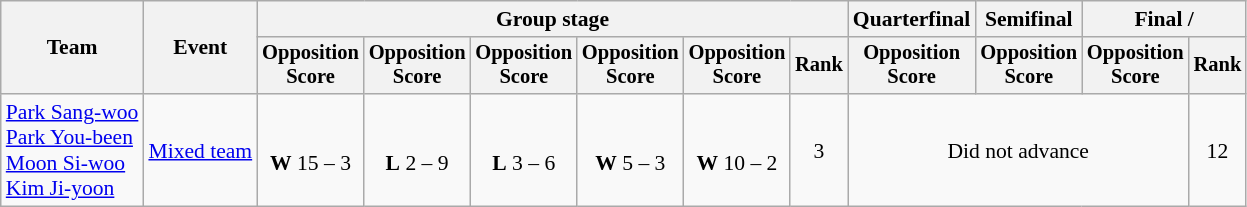<table class="wikitable" style="font-size:90%">
<tr>
<th rowspan=2>Team</th>
<th rowspan=2>Event</th>
<th colspan=6>Group stage</th>
<th>Quarterfinal</th>
<th>Semifinal</th>
<th colspan=2>Final / </th>
</tr>
<tr style="font-size:95%">
<th>Opposition<br>Score</th>
<th>Opposition<br>Score</th>
<th>Opposition<br>Score</th>
<th>Opposition<br>Score</th>
<th>Opposition<br>Score</th>
<th>Rank</th>
<th>Opposition<br>Score</th>
<th>Opposition<br>Score</th>
<th>Opposition<br>Score</th>
<th>Rank</th>
</tr>
<tr align=center>
<td align=left><a href='#'>Park Sang-woo</a><br><a href='#'>Park You-been</a><br><a href='#'>Moon Si-woo</a><br><a href='#'>Kim Ji-yoon</a></td>
<td align=left><a href='#'>Mixed team</a></td>
<td><br><strong>W</strong> 15 – 3</td>
<td><br><strong>L</strong> 2 – 9</td>
<td><br><strong>L</strong> 3 – 6</td>
<td><br><strong>W</strong> 5 – 3</td>
<td><br><strong>W</strong> 10 – 2</td>
<td>3</td>
<td align=center colspan=3>Did not advance</td>
<td>12</td>
</tr>
</table>
